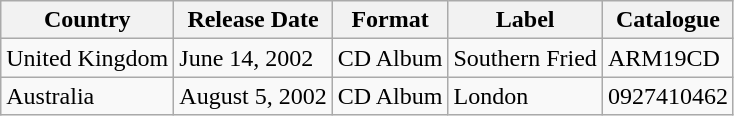<table class="wikitable">
<tr>
<th>Country</th>
<th>Release Date</th>
<th>Format</th>
<th>Label</th>
<th>Catalogue</th>
</tr>
<tr>
<td>United Kingdom</td>
<td>June 14, 2002</td>
<td>CD Album</td>
<td>Southern Fried</td>
<td>ARM19CD</td>
</tr>
<tr>
<td>Australia</td>
<td>August 5, 2002</td>
<td>CD Album</td>
<td>London</td>
<td>0927410462</td>
</tr>
</table>
